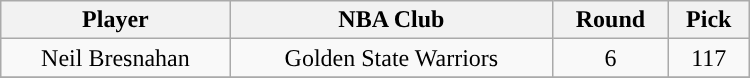<table class="wikitable" width="500">
<tr>
<th>Player</th>
<th>NBA Club</th>
<th>Round</th>
<th>Pick</th>
</tr>
<tr align="center" bgcolor="">
<td>Neil Bresnahan</td>
<td>Golden State Warriors</td>
<td>6</td>
<td>117</td>
</tr>
<tr>
</tr>
</table>
